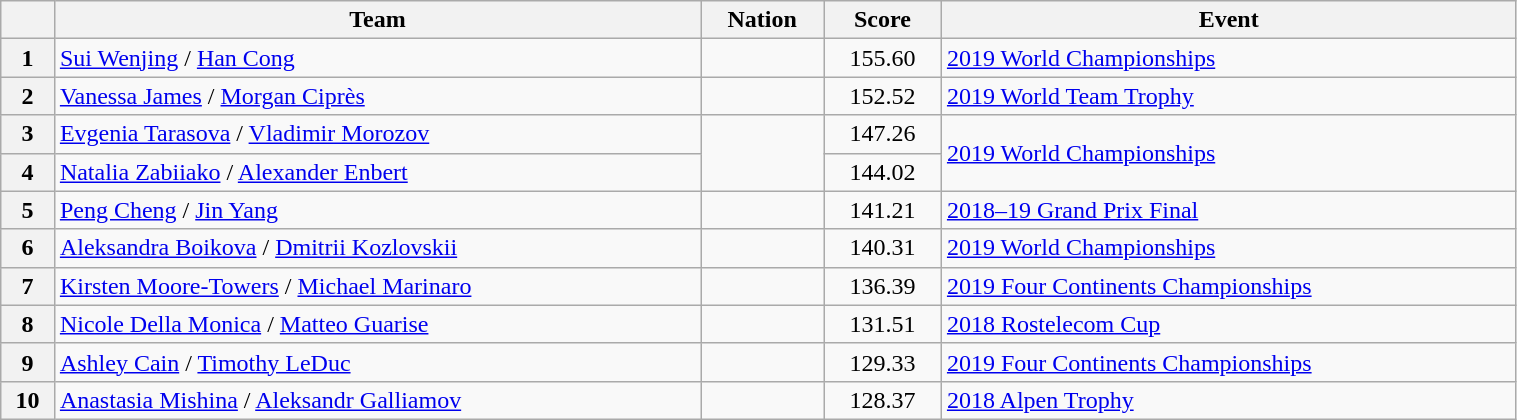<table class="wikitable sortable" style="text-align:left; width:80%">
<tr>
<th scope="col"></th>
<th scope="col">Team</th>
<th scope="col">Nation</th>
<th scope="col">Score</th>
<th scope="col">Event</th>
</tr>
<tr>
<th scope="row">1</th>
<td><a href='#'>Sui Wenjing</a> / <a href='#'>Han Cong</a></td>
<td></td>
<td style="text-align:center;">155.60</td>
<td><a href='#'>2019 World Championships</a></td>
</tr>
<tr>
<th scope="row">2</th>
<td><a href='#'>Vanessa James</a> / <a href='#'>Morgan Ciprès</a></td>
<td></td>
<td style="text-align:center;">152.52</td>
<td><a href='#'>2019 World Team Trophy</a></td>
</tr>
<tr>
<th scope="row">3</th>
<td><a href='#'>Evgenia Tarasova</a> / <a href='#'>Vladimir Morozov</a></td>
<td rowspan="2"></td>
<td style="text-align:center;">147.26</td>
<td rowspan="2"><a href='#'>2019 World Championships</a></td>
</tr>
<tr>
<th scope="row">4</th>
<td><a href='#'>Natalia Zabiiako</a> / <a href='#'>Alexander Enbert</a></td>
<td style="text-align:center;">144.02</td>
</tr>
<tr>
<th scope="row">5</th>
<td><a href='#'>Peng Cheng</a> / <a href='#'>Jin Yang</a></td>
<td></td>
<td style="text-align:center;">141.21</td>
<td><a href='#'>2018–19 Grand Prix Final</a></td>
</tr>
<tr>
<th scope="row">6</th>
<td><a href='#'>Aleksandra Boikova</a> / <a href='#'>Dmitrii Kozlovskii</a></td>
<td></td>
<td style="text-align:center;">140.31</td>
<td><a href='#'>2019 World Championships</a></td>
</tr>
<tr>
<th scope="row">7</th>
<td><a href='#'>Kirsten Moore-Towers</a> / <a href='#'>Michael Marinaro</a></td>
<td></td>
<td style="text-align:center;">136.39</td>
<td><a href='#'>2019 Four Continents Championships</a></td>
</tr>
<tr>
<th scope="row">8</th>
<td><a href='#'>Nicole Della Monica</a> / <a href='#'>Matteo Guarise</a></td>
<td></td>
<td style="text-align:center;">131.51</td>
<td><a href='#'>2018 Rostelecom Cup</a></td>
</tr>
<tr>
<th scope="row">9</th>
<td><a href='#'>Ashley Cain</a> / <a href='#'>Timothy LeDuc</a></td>
<td></td>
<td style="text-align:center;">129.33</td>
<td><a href='#'>2019 Four Continents Championships</a></td>
</tr>
<tr>
<th scope="row">10</th>
<td><a href='#'>Anastasia Mishina</a> / <a href='#'>Aleksandr Galliamov</a></td>
<td></td>
<td style="text-align:center;">128.37</td>
<td><a href='#'>2018 Alpen Trophy</a></td>
</tr>
</table>
